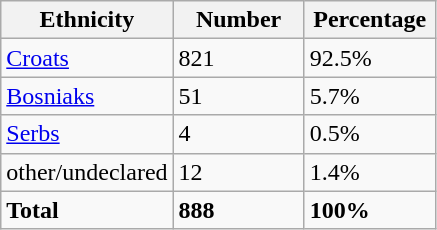<table class="wikitable">
<tr>
<th width="100px">Ethnicity</th>
<th width="80px">Number</th>
<th width="80px">Percentage</th>
</tr>
<tr>
<td><a href='#'>Croats</a></td>
<td>821</td>
<td>92.5%</td>
</tr>
<tr>
<td><a href='#'>Bosniaks</a></td>
<td>51</td>
<td>5.7%</td>
</tr>
<tr>
<td><a href='#'>Serbs</a></td>
<td>4</td>
<td>0.5%</td>
</tr>
<tr>
<td>other/undeclared</td>
<td>12</td>
<td>1.4%</td>
</tr>
<tr>
<td><strong>Total</strong></td>
<td><strong>888</strong></td>
<td><strong>100%</strong></td>
</tr>
</table>
